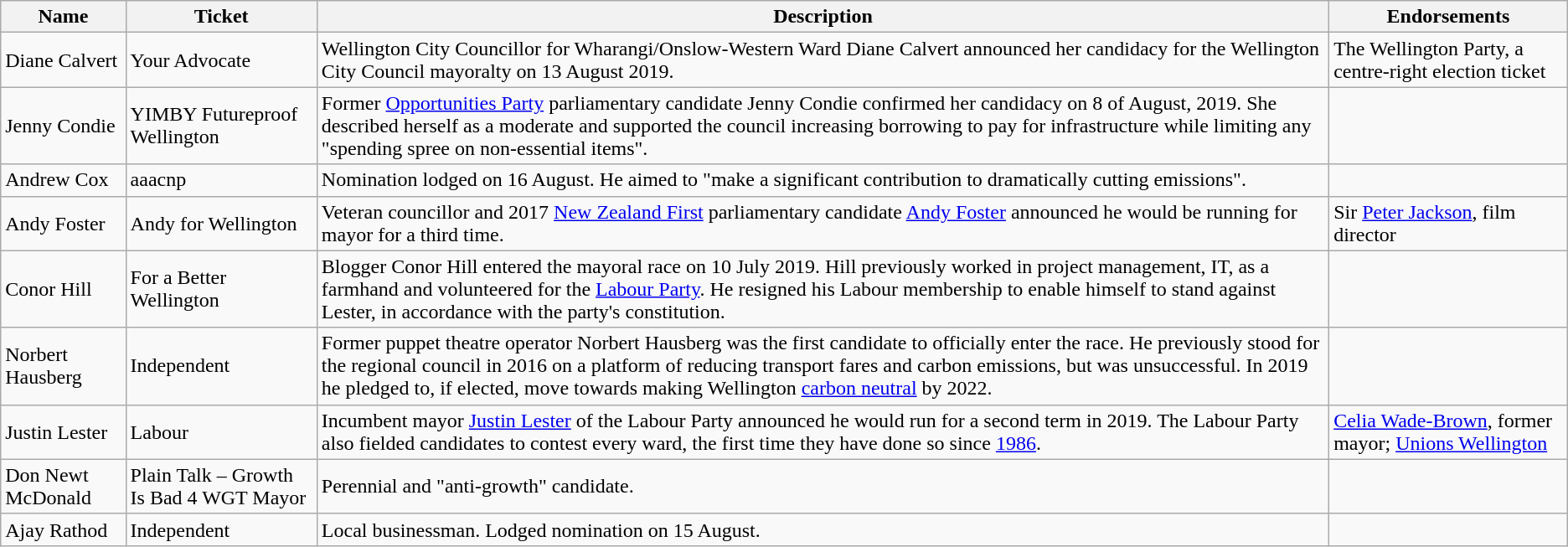<table class="wikitable">
<tr>
<th>Name</th>
<th>Ticket</th>
<th>Description</th>
<th>Endorsements</th>
</tr>
<tr>
<td>Diane Calvert</td>
<td>Your Advocate</td>
<td>Wellington City Councillor for Wharangi/Onslow-Western Ward Diane Calvert announced her candidacy for the Wellington City Council mayoralty on 13 August 2019.</td>
<td>The Wellington Party, a centre-right election ticket</td>
</tr>
<tr>
<td>Jenny Condie</td>
<td>YIMBY Futureproof Wellington</td>
<td>Former <a href='#'>Opportunities Party</a> parliamentary candidate Jenny Condie confirmed her candidacy on 8 of August, 2019. She described herself as a moderate and supported the council increasing borrowing to pay for infrastructure while limiting any "spending spree on non-essential items".</td>
<td></td>
</tr>
<tr>
<td>Andrew Cox</td>
<td>aaacnp</td>
<td>Nomination lodged on 16 August. He aimed to "make a significant contribution to dramatically cutting  emissions".</td>
<td></td>
</tr>
<tr>
<td>Andy Foster</td>
<td>Andy for Wellington</td>
<td>Veteran councillor and 2017 <a href='#'>New Zealand First</a> parliamentary candidate <a href='#'>Andy Foster</a> announced he would be running for mayor for a third time.</td>
<td>Sir <a href='#'>Peter Jackson</a>, film director</td>
</tr>
<tr>
<td>Conor Hill</td>
<td>For a Better Wellington</td>
<td>Blogger Conor Hill entered the mayoral race on 10 July 2019. Hill previously worked in project management, IT, as a farmhand and volunteered for the <a href='#'>Labour Party</a>. He resigned his Labour membership to enable himself to stand against Lester, in accordance with the party's constitution.</td>
<td></td>
</tr>
<tr>
<td>Norbert Hausberg</td>
<td>Independent</td>
<td>Former puppet theatre operator Norbert Hausberg was the first candidate to officially enter the race. He previously stood for the regional council in 2016 on a platform of reducing transport fares and carbon emissions, but was unsuccessful. In 2019 he pledged to, if elected, move towards making Wellington <a href='#'>carbon neutral</a> by 2022.</td>
<td></td>
</tr>
<tr>
<td>Justin Lester</td>
<td>Labour</td>
<td>Incumbent mayor <a href='#'>Justin Lester</a> of the Labour Party announced he would run for a second term in 2019. The Labour Party also fielded candidates to contest every ward, the first time they have done so since <a href='#'>1986</a>.</td>
<td><a href='#'>Celia Wade-Brown</a>, former mayor; <a href='#'>Unions Wellington</a></td>
</tr>
<tr>
<td>Don Newt McDonald</td>
<td>Plain Talk – Growth Is Bad 4 WGT Mayor</td>
<td>Perennial and "anti-growth" candidate.</td>
<td></td>
</tr>
<tr>
<td>Ajay Rathod</td>
<td>Independent</td>
<td>Local businessman. Lodged nomination on 15 August.</td>
<td></td>
</tr>
</table>
